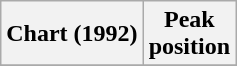<table class="wikitable plainrowheaders">
<tr>
<th scope="col">Chart (1992)</th>
<th scope="col">Peak<br>position</th>
</tr>
<tr>
</tr>
</table>
